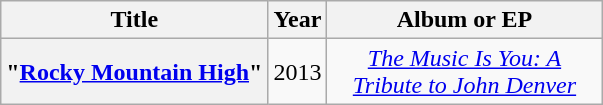<table class="wikitable plainrowheaders" style="text-align:center;">
<tr>
<th scope="col">Title</th>
<th scope="col">Year</th>
<th scope="col" style="width:11em;">Album or EP</th>
</tr>
<tr>
<th scope="row">"<a href='#'>Rocky Mountain High</a>"</th>
<td>2013</td>
<td><em><a href='#'>The Music Is You: A Tribute to John Denver</a></em></td>
</tr>
</table>
